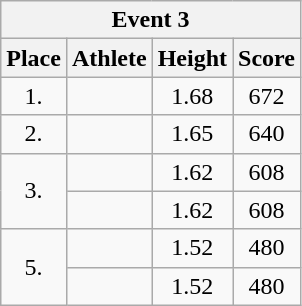<table class=wikitable style="text-align:center">
<tr>
<th colspan=4><strong>Event 3</strong></th>
</tr>
<tr>
<th>Place</th>
<th>Athlete</th>
<th>Height</th>
<th>Score</th>
</tr>
<tr>
<td width=30>1.</td>
<td align=left></td>
<td>1.68</td>
<td>672</td>
</tr>
<tr>
<td>2.</td>
<td align=left></td>
<td>1.65</td>
<td>640</td>
</tr>
<tr>
<td rowspan=2>3.</td>
<td align=left></td>
<td>1.62</td>
<td>608</td>
</tr>
<tr>
<td align=left></td>
<td>1.62</td>
<td>608</td>
</tr>
<tr>
<td rowspan=2>5.</td>
<td align=left></td>
<td>1.52</td>
<td>480</td>
</tr>
<tr>
<td align=left></td>
<td>1.52</td>
<td>480</td>
</tr>
</table>
